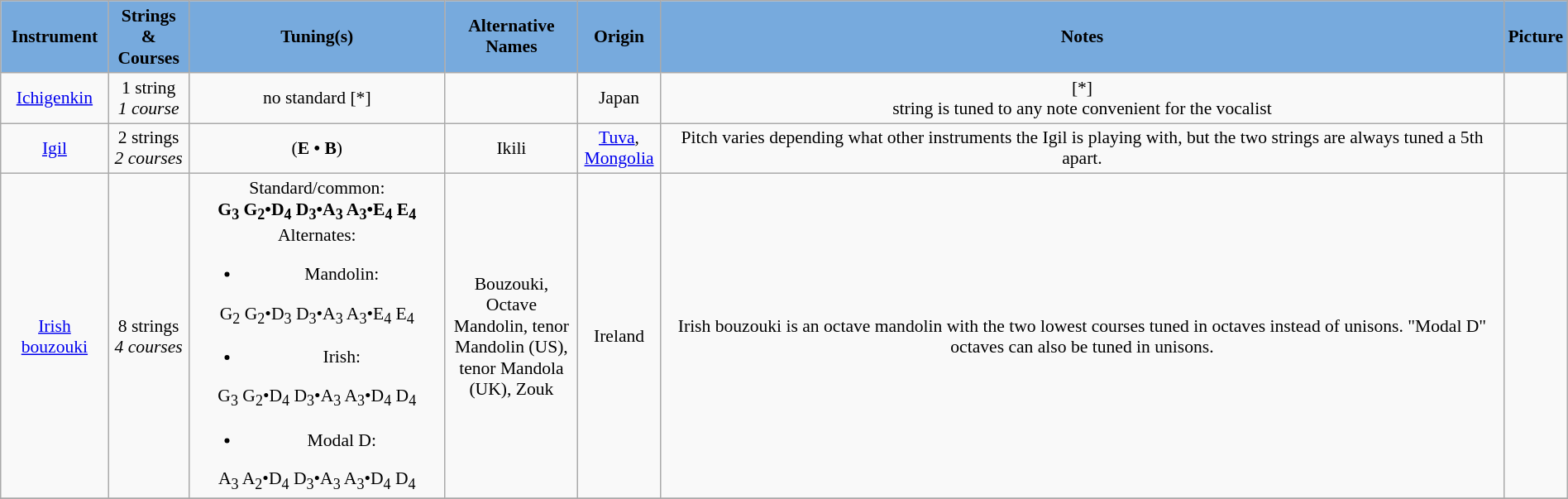<table class="wikitable" style="margin:0.5em auto; clear:both; font-size:.9em; text-align:center; width:100%">
<tr>
<th style="background: #7ad;">Instrument</th>
<th style="background: #7ad;" scope="col" width="58">Strings & Courses</th>
<th style="background: #7ad;" scope="col" width="200">Tuning(s)</th>
<th style="background: #7ad;" scope="col" width="100">Alternative Names</th>
<th style="background: #7ad;" scope="col" width="60">Origin</th>
<th style="background: #7ad;" scope="col" width'"140">Notes</th>
<th style="background: #7ad;">Picture</th>
</tr>
<tr>
<td><a href='#'>Ichigenkin</a></td>
<td>1 string<br><em>1 course</em></td>
<td>no standard [*]</td>
<td></td>
<td>Japan</td>
<td>[*]<br>string is tuned to any note convenient for the vocalist</td>
<td></td>
</tr>
<tr>
<td><a href='#'>Igil</a></td>
<td>2 strings<br><em>2 courses</em></td>
<td>(<strong>E • B</strong>)</td>
<td>Ikili</td>
<td><a href='#'>Tuva</a>, <a href='#'>Mongolia</a></td>
<td>Pitch varies depending what other instruments the Igil is playing with, but the two strings are always tuned a 5th apart.</td>
<td></td>
</tr>
<tr>
<td><a href='#'>Irish bouzouki</a></td>
<td>8 strings<br><em>4 courses</em></td>
<td>Standard/common:<br><strong>G<sub>3</sub> G<sub>2</sub>•D<sub>4</sub> D<sub>3</sub>•A<sub>3</sub> A<sub>3</sub>•E<sub>4</sub> E<sub>4</sub></strong><br>Alternates:<ul><li>Mandolin:</li></ul>G<sub>2</sub> G<sub>2</sub>•D<sub>3</sub> D<sub>3</sub>•A<sub>3</sub> A<sub>3</sub>•E<sub>4</sub> E<sub>4</sub><ul><li>Irish:</li></ul>G<sub>3</sub> G<sub>2</sub>•D<sub>4</sub> D<sub>3</sub>•A<sub>3</sub> A<sub>3</sub>•D<sub>4</sub> D<sub>4</sub><ul><li>Modal D:</li></ul>A<sub>3</sub> A<sub>2</sub>•D<sub>4</sub> D<sub>3</sub>•A<sub>3</sub> A<sub>3</sub>•D<sub>4</sub> D<sub>4</sub></td>
<td>Bouzouki, Octave Mandolin, tenor Mandolin (US), tenor Mandola (UK), Zouk</td>
<td>Ireland</td>
<td>Irish bouzouki is an octave mandolin with the two lowest courses tuned in octaves instead of unisons.  "Modal D" octaves can also be tuned in unisons.</td>
<td></td>
</tr>
<tr>
</tr>
</table>
